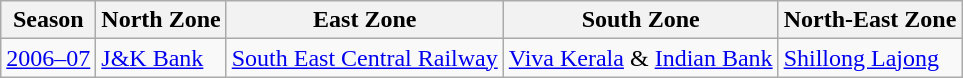<table class="wikitable">
<tr>
<th>Season</th>
<th>North Zone</th>
<th>East Zone</th>
<th>South Zone</th>
<th>North-East Zone</th>
</tr>
<tr>
<td align=center><a href='#'>2006–07</a></td>
<td><a href='#'>J&K Bank</a></td>
<td><a href='#'>South East Central Railway</a></td>
<td><a href='#'>Viva Kerala</a> & <a href='#'>Indian Bank</a></td>
<td><a href='#'>Shillong Lajong</a></td>
</tr>
</table>
